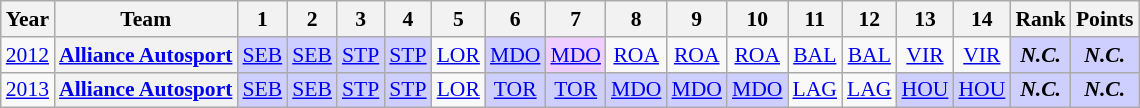<table class="wikitable" style="text-align:center; font-size:90%">
<tr>
<th>Year</th>
<th>Team</th>
<th>1</th>
<th>2</th>
<th>3</th>
<th>4</th>
<th>5</th>
<th>6</th>
<th>7</th>
<th>8</th>
<th>9</th>
<th>10</th>
<th>11</th>
<th>12</th>
<th>13</th>
<th>14</th>
<th>Rank</th>
<th>Points</th>
</tr>
<tr>
<td><a href='#'>2012</a></td>
<th><a href='#'>Alliance Autosport</a></th>
<td style="background-color:#CFCFFF"><a href='#'>SEB</a><br></td>
<td style="background-color:#CFCFFF"><a href='#'>SEB</a><br></td>
<td style="background-color:#CFCFFF"><a href='#'>STP</a><br></td>
<td style="background-color:#CFCFFF"><a href='#'>STP</a><br></td>
<td><a href='#'>LOR</a></td>
<td style="background-color:#CFCFFF"><a href='#'>MDO</a><br></td>
<td style="background-color:#EFCFFF"><a href='#'>MDO</a><br></td>
<td><a href='#'>ROA</a></td>
<td><a href='#'>ROA</a></td>
<td><a href='#'>ROA</a></td>
<td><a href='#'>BAL</a></td>
<td><a href='#'>BAL</a></td>
<td><a href='#'>VIR</a></td>
<td><a href='#'>VIR</a></td>
<td style="background-color:#CFCFFF"><strong><em>N.C.</em></strong></td>
<td style="background-color:#CFCFFF"><strong><em>N.C.</em></strong></td>
</tr>
<tr>
<td><a href='#'>2013</a></td>
<th><a href='#'>Alliance Autosport</a></th>
<td style="background-color:#CFCFFF"><a href='#'>SEB</a><br></td>
<td style="background-color:#CFCFFF"><a href='#'>SEB</a><br></td>
<td style="background-color:#CFCFFF"><a href='#'>STP</a><br></td>
<td style="background-color:#CFCFFF"><a href='#'>STP</a><br></td>
<td><a href='#'>LOR</a></td>
<td style="background-color:#CFCFFF"><a href='#'>TOR</a><br></td>
<td style="background-color:#CFCFFF"><a href='#'>TOR</a><br></td>
<td style="background-color:#CFCFFF"><a href='#'>MDO</a><br></td>
<td style="background-color:#CFCFFF"><a href='#'>MDO</a><br></td>
<td style="background-color:#CFCFFF"><a href='#'>MDO</a><br></td>
<td><a href='#'>LAG</a></td>
<td><a href='#'>LAG</a></td>
<td style="background-color:#CFCFFF"><a href='#'>HOU</a><br></td>
<td style="background-color:#CFCFFF"><a href='#'>HOU</a><br></td>
<td style="background-color:#CFCFFF"><strong><em>N.C.</em></strong></td>
<td style="background-color:#CFCFFF"><strong><em>N.C.</em></strong></td>
</tr>
</table>
